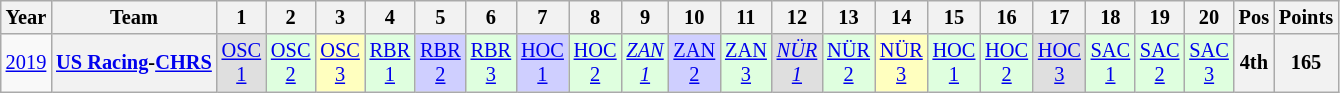<table class="wikitable" style="text-align:center; font-size:85%;">
<tr>
<th>Year</th>
<th>Team</th>
<th>1</th>
<th>2</th>
<th>3</th>
<th>4</th>
<th>5</th>
<th>6</th>
<th>7</th>
<th>8</th>
<th>9</th>
<th>10</th>
<th>11</th>
<th>12</th>
<th>13</th>
<th>14</th>
<th>15</th>
<th>16</th>
<th>17</th>
<th>18</th>
<th>19</th>
<th>20</th>
<th>Pos</th>
<th>Points</th>
</tr>
<tr>
<td><a href='#'>2019</a></td>
<th><a href='#'>US Racing</a>-<a href='#'>CHRS</a></th>
<td style="background:#DFDFDF;"><a href='#'>OSC<br>1</a><br></td>
<td style="background:#DFFFDF;"><a href='#'>OSC<br>2</a><br></td>
<td style="background:#FFFFBF;"><a href='#'>OSC<br>3</a><br></td>
<td style="background:#DFFFDF;"><a href='#'>RBR<br>1</a><br></td>
<td style="background:#CFCFFF;"><a href='#'>RBR<br>2</a><br></td>
<td style="background:#DFFFDF;"><a href='#'>RBR<br>3</a><br></td>
<td style="background:#CFCFFF;"><a href='#'>HOC<br>1</a><br></td>
<td style="background:#DFFFDF;"><a href='#'>HOC<br>2</a><br></td>
<td style="background:#DFFFDF;"><em><a href='#'>ZAN<br>1</a></em><br></td>
<td style="background:#CFCFFF;"><a href='#'>ZAN<br>2</a><br></td>
<td style="background:#DFFFDF;"><a href='#'>ZAN<br>3</a><br></td>
<td style="background:#DFDFDF;"><em><a href='#'>NÜR<br>1</a></em><br></td>
<td style="background:#DFFFDF;"><a href='#'>NÜR<br>2</a><br></td>
<td style="background:#FFFFBF;"><a href='#'>NÜR<br>3</a><br></td>
<td style="background:#DFFFDF;"><a href='#'>HOC<br>1</a><br></td>
<td style="background:#DFFFDF;"><a href='#'>HOC<br>2</a><br></td>
<td style="background:#DFDFDF;"><a href='#'>HOC<br>3</a><br></td>
<td style="background:#DFFFDF;"><a href='#'>SAC<br>1</a><br></td>
<td style="background:#DFFFDF;"><a href='#'>SAC<br>2</a><br></td>
<td style="background:#DFFFDF;"><a href='#'>SAC<br>3</a><br></td>
<th>4th</th>
<th>165</th>
</tr>
</table>
